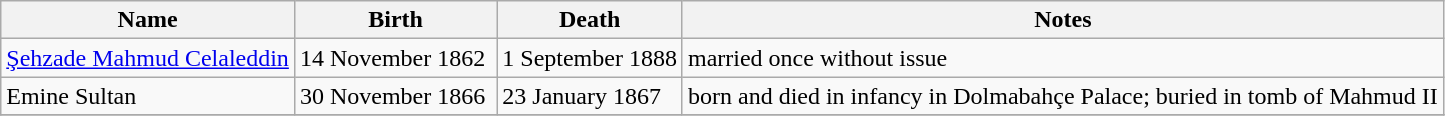<table class="wikitable">
<tr>
<th>Name</th>
<th>Birth</th>
<th>Death</th>
<th>Notes</th>
</tr>
<tr>
<td><a href='#'>Şehzade Mahmud Celaleddin</a></td>
<td>14 November 1862 </td>
<td>1 September 1888</td>
<td>married once without issue</td>
</tr>
<tr>
<td>Emine Sultan</td>
<td>30 November 1866</td>
<td>23 January 1867</td>
<td>born and died in infancy in Dolmabahçe Palace; buried in tomb of Mahmud II</td>
</tr>
<tr>
</tr>
</table>
